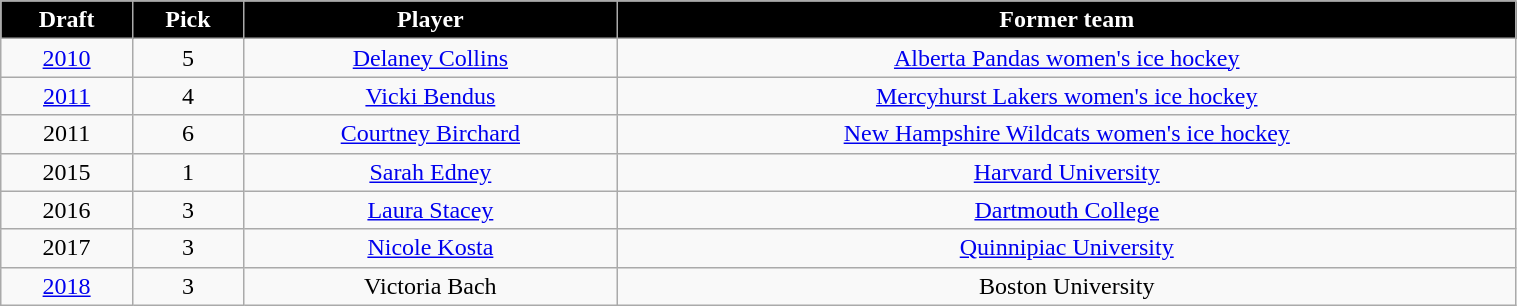<table class="wikitable" width="80%" style="text-align:center">
<tr align="center"  style="background:black;color:white;">
<td><strong>Draft</strong></td>
<td><strong>Pick</strong></td>
<td><strong>Player</strong></td>
<td><strong>Former team</strong></td>
</tr>
<tr>
<td><a href='#'>2010</a></td>
<td>5</td>
<td><a href='#'>Delaney Collins</a></td>
<td><a href='#'>Alberta Pandas women's ice hockey</a></td>
</tr>
<tr>
<td><a href='#'>2011</a></td>
<td>4</td>
<td><a href='#'>Vicki Bendus</a></td>
<td><a href='#'>Mercyhurst Lakers women's ice hockey</a></td>
</tr>
<tr>
<td>2011</td>
<td>6</td>
<td><a href='#'>Courtney Birchard</a></td>
<td><a href='#'>New Hampshire Wildcats women's ice hockey</a></td>
</tr>
<tr>
<td>2015</td>
<td>1</td>
<td><a href='#'>Sarah Edney</a></td>
<td><a href='#'>Harvard University</a></td>
</tr>
<tr>
<td>2016</td>
<td>3</td>
<td><a href='#'>Laura Stacey</a></td>
<td><a href='#'>Dartmouth College</a></td>
</tr>
<tr>
<td>2017</td>
<td>3</td>
<td><a href='#'>Nicole Kosta</a></td>
<td><a href='#'>Quinnipiac University</a></td>
</tr>
<tr>
<td><a href='#'>2018</a></td>
<td>3</td>
<td>Victoria Bach</td>
<td>Boston University</td>
</tr>
</table>
